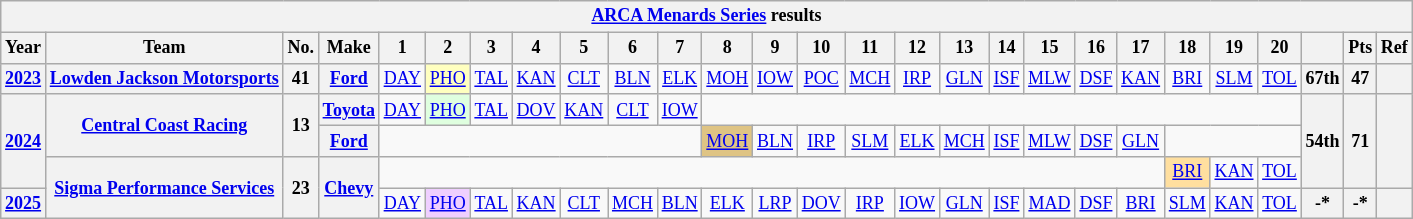<table class="wikitable" style="text-align:center; font-size:75%">
<tr>
<th colspan="27"><a href='#'>ARCA Menards Series</a> results</th>
</tr>
<tr>
<th>Year</th>
<th>Team</th>
<th>No.</th>
<th>Make</th>
<th>1</th>
<th>2</th>
<th>3</th>
<th>4</th>
<th>5</th>
<th>6</th>
<th>7</th>
<th>8</th>
<th>9</th>
<th>10</th>
<th>11</th>
<th>12</th>
<th>13</th>
<th>14</th>
<th>15</th>
<th>16</th>
<th>17</th>
<th>18</th>
<th>19</th>
<th>20</th>
<th></th>
<th>Pts</th>
<th>Ref</th>
</tr>
<tr>
<th><a href='#'>2023</a></th>
<th><a href='#'>Lowden Jackson Motorsports</a></th>
<th>41</th>
<th><a href='#'>Ford</a></th>
<td><a href='#'>DAY</a></td>
<td style="background:#FFFFBF;"><a href='#'>PHO</a><br></td>
<td><a href='#'>TAL</a></td>
<td><a href='#'>KAN</a></td>
<td><a href='#'>CLT</a></td>
<td><a href='#'>BLN</a></td>
<td><a href='#'>ELK</a></td>
<td><a href='#'>MOH</a></td>
<td><a href='#'>IOW</a></td>
<td><a href='#'>POC</a></td>
<td><a href='#'>MCH</a></td>
<td><a href='#'>IRP</a></td>
<td><a href='#'>GLN</a></td>
<td><a href='#'>ISF</a></td>
<td><a href='#'>MLW</a></td>
<td><a href='#'>DSF</a></td>
<td><a href='#'>KAN</a></td>
<td><a href='#'>BRI</a></td>
<td><a href='#'>SLM</a></td>
<td><a href='#'>TOL</a></td>
<th>67th</th>
<th>47</th>
<th></th>
</tr>
<tr>
<th rowspan=3><a href='#'>2024</a></th>
<th rowspan=2><a href='#'>Central Coast Racing</a></th>
<th rowspan=2>13</th>
<th><a href='#'>Toyota</a></th>
<td><a href='#'>DAY</a></td>
<td style="background:#DFFFDF;"><a href='#'>PHO</a><br></td>
<td><a href='#'>TAL</a></td>
<td><a href='#'>DOV</a></td>
<td><a href='#'>KAN</a></td>
<td><a href='#'>CLT</a></td>
<td><a href='#'>IOW</a></td>
<td colspan=13></td>
<th rowspan=3>54th</th>
<th rowspan=3>71</th>
<th rowspan=3></th>
</tr>
<tr>
<th><a href='#'>Ford</a></th>
<td colspan=7></td>
<td style="background:#DFC484;"><a href='#'>MOH</a><br></td>
<td><a href='#'>BLN</a></td>
<td><a href='#'>IRP</a></td>
<td><a href='#'>SLM</a></td>
<td><a href='#'>ELK</a></td>
<td><a href='#'>MCH</a></td>
<td><a href='#'>ISF</a></td>
<td><a href='#'>MLW</a></td>
<td><a href='#'>DSF</a></td>
<td><a href='#'>GLN</a></td>
<td colspan=3></td>
</tr>
<tr>
<th rowspan=2><a href='#'>Sigma Performance Services</a></th>
<th rowspan=2>23</th>
<th rowspan=2><a href='#'>Chevy</a></th>
<td colspan=17></td>
<td style="background:#FFDF9F;"><a href='#'>BRI</a><br></td>
<td><a href='#'>KAN</a></td>
<td><a href='#'>TOL</a></td>
</tr>
<tr>
<th><a href='#'>2025</a></th>
<td><a href='#'>DAY</a></td>
<td style="background:#EFCFFF;"><a href='#'>PHO</a><br></td>
<td><a href='#'>TAL</a></td>
<td><a href='#'>KAN</a></td>
<td><a href='#'>CLT</a></td>
<td><a href='#'>MCH</a></td>
<td><a href='#'>BLN</a></td>
<td><a href='#'>ELK</a></td>
<td><a href='#'>LRP</a></td>
<td><a href='#'>DOV</a></td>
<td><a href='#'>IRP</a></td>
<td><a href='#'>IOW</a></td>
<td><a href='#'>GLN</a></td>
<td><a href='#'>ISF</a></td>
<td><a href='#'>MAD</a></td>
<td><a href='#'>DSF</a></td>
<td><a href='#'>BRI</a></td>
<td><a href='#'>SLM</a></td>
<td><a href='#'>KAN</a></td>
<td><a href='#'>TOL</a></td>
<th>-*</th>
<th>-*</th>
<th></th>
</tr>
</table>
